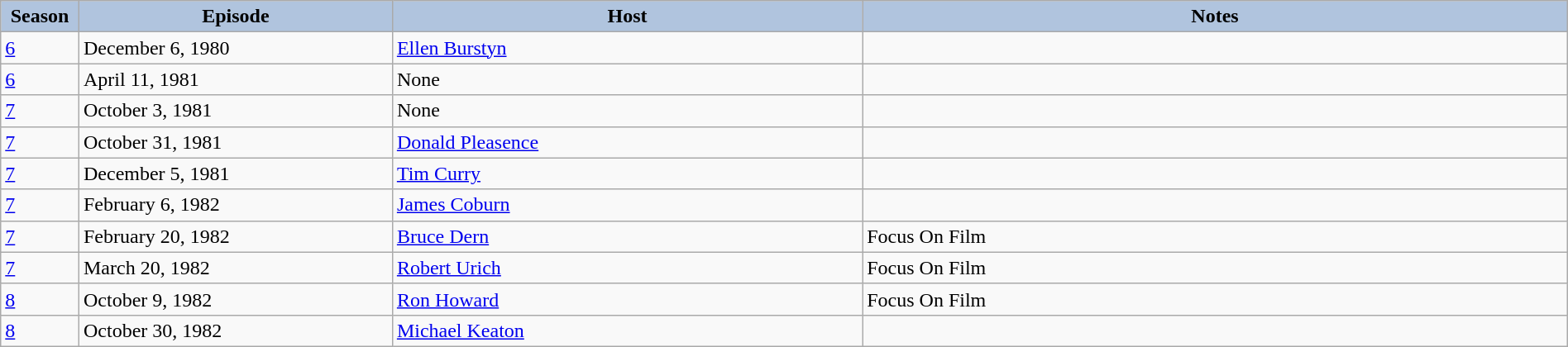<table class="wikitable" style="width:100%;">
<tr>
<th style="background:#B0C4DE;" width="5%">Season</th>
<th style="background:#B0C4DE;" width="20%">Episode</th>
<th style="background:#B0C4DE;" width="30%">Host</th>
<th style="background:#B0C4DE;" width="45%">Notes</th>
</tr>
<tr>
<td><a href='#'>6</a></td>
<td>December 6, 1980</td>
<td><a href='#'>Ellen Burstyn</a></td>
<td></td>
</tr>
<tr>
<td><a href='#'>6</a></td>
<td>April 11, 1981</td>
<td>None</td>
<td></td>
</tr>
<tr>
<td><a href='#'>7</a></td>
<td>October 3, 1981</td>
<td>None</td>
<td></td>
</tr>
<tr>
<td><a href='#'>7</a></td>
<td>October 31, 1981</td>
<td><a href='#'>Donald Pleasence</a></td>
<td></td>
</tr>
<tr>
<td><a href='#'>7</a></td>
<td>December 5, 1981</td>
<td><a href='#'>Tim Curry</a></td>
<td></td>
</tr>
<tr>
<td><a href='#'>7</a></td>
<td>February 6, 1982</td>
<td><a href='#'>James Coburn</a></td>
<td></td>
</tr>
<tr>
<td><a href='#'>7</a></td>
<td>February 20, 1982</td>
<td><a href='#'>Bruce Dern</a></td>
<td>Focus On Film</td>
</tr>
<tr>
<td><a href='#'>7</a></td>
<td>March 20, 1982</td>
<td><a href='#'>Robert Urich</a></td>
<td>Focus On Film</td>
</tr>
<tr>
<td><a href='#'>8</a></td>
<td>October 9, 1982</td>
<td><a href='#'>Ron Howard</a></td>
<td>Focus On Film</td>
</tr>
<tr>
<td><a href='#'>8</a></td>
<td>October 30, 1982</td>
<td><a href='#'>Michael Keaton</a></td>
<td></td>
</tr>
</table>
